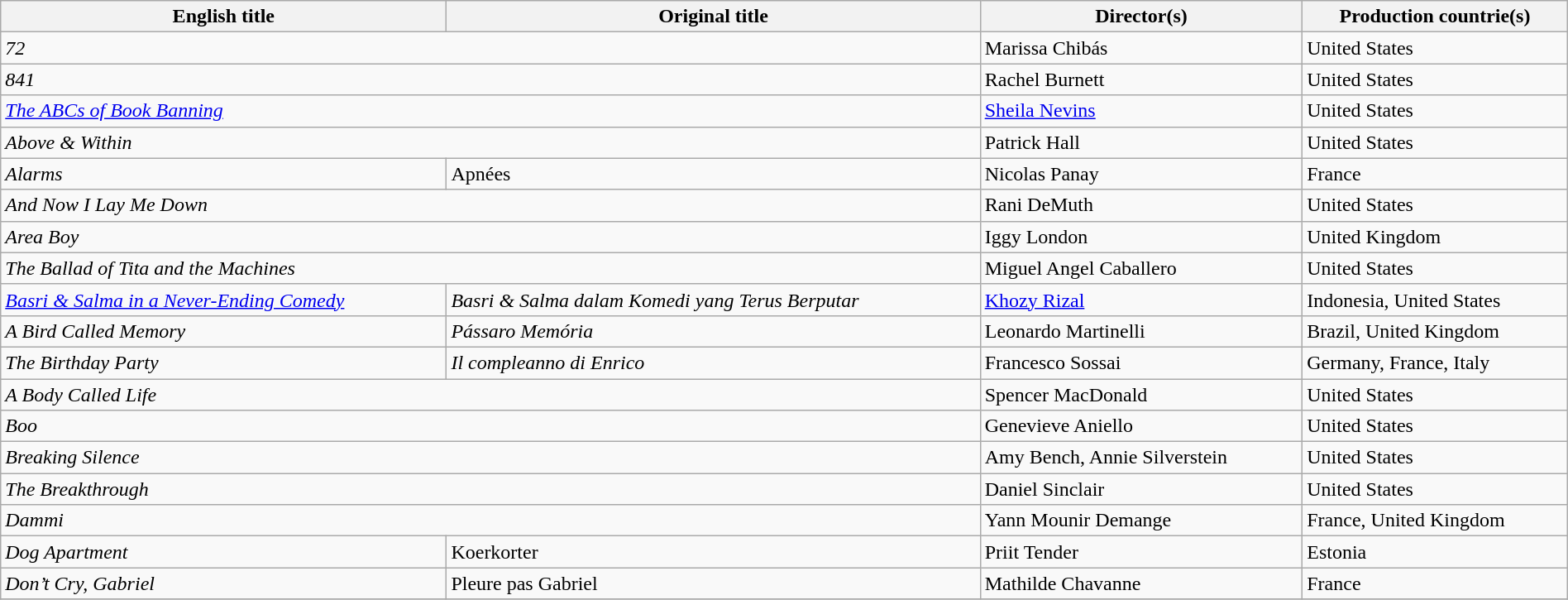<table class="sortable wikitable" style="width:100%; margin-bottom:4px" cellpadding="5">
<tr>
<th scope="col">English title</th>
<th scope="col">Original title</th>
<th scope="col">Director(s)</th>
<th scope="col">Production countrie(s)</th>
</tr>
<tr>
<td colspan=2><em>72</em></td>
<td>Marissa Chibás</td>
<td>United States</td>
</tr>
<tr>
<td colspan=2><em>841</em></td>
<td>Rachel Burnett</td>
<td>United States</td>
</tr>
<tr>
<td colspan=2><em><a href='#'>The ABCs of Book Banning</a></em></td>
<td><a href='#'>Sheila Nevins</a></td>
<td>United States</td>
</tr>
<tr>
<td colspan=2><em>Above & Within</em></td>
<td>Patrick Hall</td>
<td>United States</td>
</tr>
<tr>
<td><em>Alarms</em></td>
<td>Apnées</td>
<td>Nicolas Panay</td>
<td>France</td>
</tr>
<tr>
<td colspan=2><em>And Now I Lay Me Down</em></td>
<td>Rani DeMuth</td>
<td>United States</td>
</tr>
<tr>
<td colspan=2><em>Area Boy</em></td>
<td>Iggy London</td>
<td>United Kingdom</td>
</tr>
<tr>
<td colspan=2><em>The Ballad of Tita and the Machines</em></td>
<td>Miguel Angel Caballero</td>
<td>United States</td>
</tr>
<tr>
<td><em><a href='#'>Basri & Salma in a Never-Ending Comedy</a></em></td>
<td><em>Basri & Salma dalam Komedi yang Terus Berputar</em></td>
<td><a href='#'>Khozy Rizal</a></td>
<td>Indonesia, United States</td>
</tr>
<tr>
<td><em>A Bird Called Memory</em></td>
<td><em>Pássaro Memória</em></td>
<td>Leonardo Martinelli</td>
<td>Brazil, United Kingdom</td>
</tr>
<tr>
<td><em>The Birthday Party</em></td>
<td><em>Il compleanno di Enrico</em></td>
<td>Francesco Sossai</td>
<td>Germany, France, Italy</td>
</tr>
<tr>
<td colspan=2><em>A Body Called Life</em></td>
<td>Spencer MacDonald</td>
<td>United States</td>
</tr>
<tr>
<td colspan=2><em>Boo</em></td>
<td>Genevieve Aniello</td>
<td>United States</td>
</tr>
<tr>
<td colspan=2><em>Breaking Silence</em></td>
<td>Amy Bench, Annie Silverstein</td>
<td>United States</td>
</tr>
<tr>
<td colspan=2><em>The Breakthrough</em></td>
<td>Daniel Sinclair</td>
<td>United States</td>
</tr>
<tr>
<td colspan=2><em>Dammi</em></td>
<td>Yann Mounir Demange</td>
<td>France, United Kingdom</td>
</tr>
<tr>
<td><em>Dog Apartment</em></td>
<td>Koerkorter</td>
<td>Priit Tender</td>
<td>Estonia</td>
</tr>
<tr>
<td><em>Don’t Cry, Gabriel</em></td>
<td>Pleure pas Gabriel</td>
<td>Mathilde Chavanne</td>
<td>France</td>
</tr>
<tr>
</tr>
</table>
